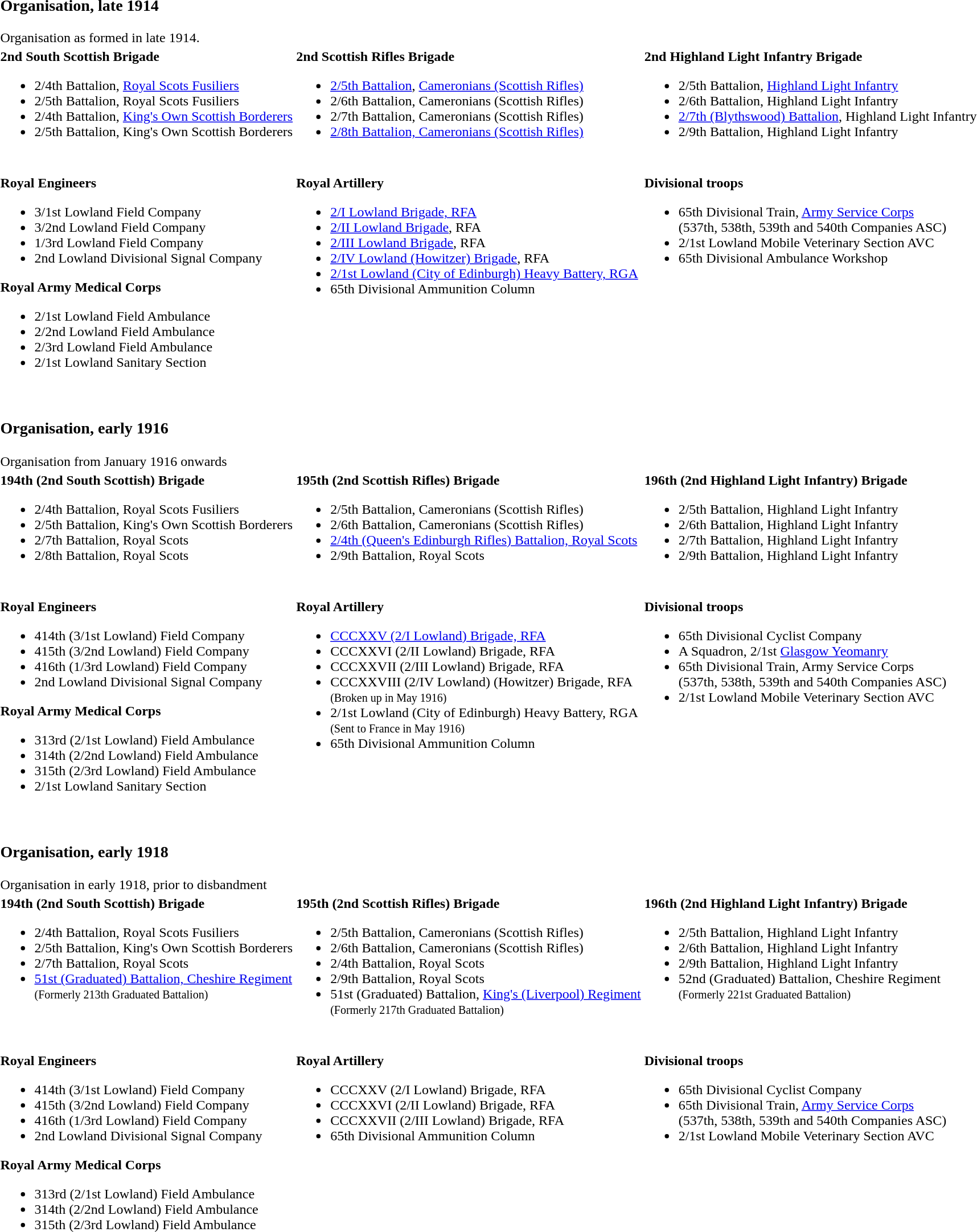<table>
<tr>
<td colspan="3"><br><h3>Organisation, late 1914</h3>Organisation as formed in late 1914.</td>
</tr>
<tr valign="top">
<td><strong>2nd South Scottish Brigade</strong><br><ul><li>2/4th Battalion, <a href='#'>Royal Scots Fusiliers</a></li><li>2/5th Battalion, Royal Scots Fusiliers</li><li>2/4th Battalion, <a href='#'>King's Own Scottish Borderers</a></li><li>2/5th Battalion, King's Own Scottish Borderers</li></ul></td>
<td><strong>2nd Scottish Rifles Brigade</strong><br><ul><li><a href='#'>2/5th Battalion</a>, <a href='#'>Cameronians (Scottish Rifles)</a></li><li>2/6th Battalion, Cameronians (Scottish Rifles)</li><li>2/7th Battalion, Cameronians (Scottish Rifles)</li><li><a href='#'>2/8th Battalion, Cameronians (Scottish Rifles)</a></li></ul></td>
<td><strong>2nd Highland Light Infantry Brigade</strong><br><ul><li>2/5th Battalion, <a href='#'>Highland Light Infantry</a></li><li>2/6th Battalion, Highland Light Infantry</li><li><a href='#'>2/7th (Blythswood) Battalion</a>, Highland Light Infantry</li><li>2/9th Battalion, Highland Light Infantry</li></ul></td>
</tr>
<tr>
<td> </td>
<td> </td>
<td> </td>
</tr>
<tr valign="top">
<td><strong>Royal Engineers</strong><br><ul><li>3/1st Lowland Field Company</li><li>3/2nd Lowland Field Company</li><li>1/3rd Lowland Field Company</li><li>2nd Lowland Divisional Signal Company</li></ul><strong>Royal Army Medical Corps</strong><ul><li>2/1st Lowland Field Ambulance</li><li>2/2nd Lowland Field Ambulance</li><li>2/3rd Lowland Field Ambulance</li><li>2/1st Lowland Sanitary Section</li></ul></td>
<td><strong>Royal Artillery</strong><br><ul><li><a href='#'>2/I Lowland Brigade, RFA</a></li><li><a href='#'>2/II Lowland Brigade</a>, RFA</li><li><a href='#'>2/III Lowland Brigade</a>, RFA</li><li><a href='#'>2/IV Lowland (Howitzer) Brigade</a>, RFA</li><li><a href='#'>2/1st Lowland (City of Edinburgh) Heavy Battery, RGA</a></li><li>65th Divisional Ammunition Column</li></ul></td>
<td><strong>Divisional troops</strong><br><ul><li>65th Divisional Train, <a href='#'>Army Service Corps</a><br>(537th, 538th, 539th and 540th Companies ASC)</li><li>2/1st Lowland Mobile Veterinary Section AVC</li><li>65th Divisional Ambulance Workshop</li></ul></td>
</tr>
<tr>
<td colspan="3"><br><h3>Organisation, early 1916</h3>Organisation from January 1916 onwards</td>
</tr>
<tr valign="top">
<td><strong>194th (2nd South Scottish) Brigade</strong><br><ul><li>2/4th Battalion, Royal Scots Fusiliers</li><li>2/5th Battalion, King's Own Scottish Borderers</li><li>2/7th Battalion, Royal Scots</li><li>2/8th Battalion, Royal Scots</li></ul></td>
<td><strong>195th (2nd Scottish Rifles) Brigade</strong><br><ul><li>2/5th Battalion, Cameronians (Scottish Rifles)</li><li>2/6th Battalion, Cameronians (Scottish Rifles)</li><li><a href='#'>2/4th (Queen's Edinburgh Rifles) Battalion, Royal Scots</a></li><li>2/9th Battalion, Royal Scots</li></ul></td>
<td><strong>196th (2nd Highland Light Infantry) Brigade</strong><br><ul><li>2/5th Battalion, Highland Light Infantry</li><li>2/6th Battalion, Highland Light Infantry</li><li>2/7th Battalion, Highland Light Infantry</li><li>2/9th Battalion, Highland Light Infantry</li></ul></td>
</tr>
<tr>
<td> </td>
<td> </td>
<td> </td>
</tr>
<tr valign="top">
<td><strong>Royal Engineers</strong><br><ul><li>414th (3/1st Lowland) Field Company</li><li>415th (3/2nd Lowland) Field Company</li><li>416th (1/3rd Lowland) Field Company</li><li>2nd Lowland Divisional Signal Company</li></ul><strong>Royal Army Medical Corps</strong><ul><li>313rd (2/1st Lowland) Field Ambulance</li><li>314th (2/2nd Lowland) Field Ambulance</li><li>315th (2/3rd Lowland) Field Ambulance</li><li>2/1st Lowland Sanitary Section</li></ul></td>
<td><strong>Royal Artillery</strong><br><ul><li><a href='#'>CCCXXV (2/I Lowland) Brigade, RFA</a></li><li>CCCXXVI (2/II Lowland) Brigade, RFA</li><li>CCCXXVII (2/III Lowland) Brigade, RFA</li><li>CCCXXVIII (2/IV Lowland) (Howitzer) Brigade, RFA<br><small>(Broken up in May 1916)</small></li><li>2/1st Lowland (City of Edinburgh) Heavy Battery, RGA<br><small>(Sent to France in May 1916)</small></li><li>65th Divisional Ammunition Column</li></ul></td>
<td><strong>Divisional troops</strong><br><ul><li>65th Divisional Cyclist Company</li><li>A Squadron, 2/1st <a href='#'>Glasgow Yeomanry</a></li><li>65th Divisional Train, Army Service Corps<br>(537th, 538th, 539th and 540th Companies ASC)</li><li>2/1st Lowland Mobile Veterinary Section AVC</li></ul></td>
</tr>
<tr>
<td colspan="3"><br><h3>Organisation, early 1918</h3>Organisation in early 1918, prior to disbandment</td>
</tr>
<tr valign="top">
<td><strong>194th (2nd South Scottish) Brigade</strong><br><ul><li>2/4th Battalion, Royal Scots Fusiliers</li><li>2/5th Battalion, King's Own Scottish Borderers</li><li>2/7th Battalion, Royal Scots</li><li><a href='#'>51st (Graduated) Battalion, Cheshire Regiment</a><br><small>(Formerly 213th Graduated Battalion)</small></li></ul></td>
<td><strong>195th (2nd Scottish Rifles) Brigade</strong><br><ul><li>2/5th Battalion, Cameronians (Scottish Rifles)</li><li>2/6th Battalion, Cameronians (Scottish Rifles)</li><li>2/4th Battalion, Royal Scots</li><li>2/9th Battalion, Royal Scots</li><li>51st (Graduated) Battalion, <a href='#'>King's (Liverpool) Regiment</a><br><small>(Formerly 217th Graduated Battalion)</small></li></ul></td>
<td><strong>196th (2nd Highland Light Infantry) Brigade</strong><br><ul><li>2/5th Battalion, Highland Light Infantry</li><li>2/6th Battalion, Highland Light Infantry</li><li>2/9th Battalion, Highland Light Infantry</li><li>52nd (Graduated) Battalion, Cheshire Regiment<br><small>(Formerly 221st Graduated Battalion)</small></li></ul></td>
</tr>
<tr>
<td> </td>
<td> </td>
<td> </td>
</tr>
<tr valign="top">
<td><strong>Royal Engineers</strong><br><ul><li>414th (3/1st Lowland) Field Company</li><li>415th (3/2nd Lowland) Field Company</li><li>416th (1/3rd Lowland) Field Company</li><li>2nd Lowland Divisional Signal Company</li></ul><strong>Royal Army Medical Corps</strong><ul><li>313rd (2/1st Lowland) Field Ambulance</li><li>314th (2/2nd Lowland) Field Ambulance</li><li>315th (2/3rd Lowland) Field Ambulance</li></ul></td>
<td><strong>Royal Artillery</strong><br><ul><li>CCCXXV (2/I Lowland) Brigade, RFA</li><li>CCCXXVI (2/II Lowland) Brigade, RFA</li><li>CCCXXVII (2/III Lowland) Brigade, RFA</li><li>65th Divisional Ammunition Column</li></ul></td>
<td><strong>Divisional troops</strong><br><ul><li>65th Divisional Cyclist Company</li><li>65th Divisional Train, <a href='#'>Army Service Corps</a><br>(537th, 538th, 539th and 540th Companies ASC)</li><li>2/1st Lowland Mobile Veterinary Section AVC</li></ul></td>
</tr>
<tr>
<td colspan="3"></td>
</tr>
</table>
